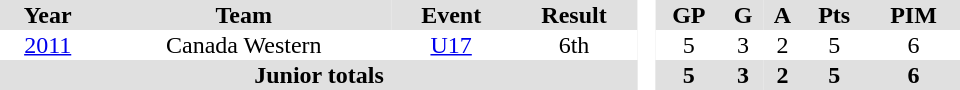<table border="0" cellpadding="1" cellspacing="0" style="text-align:center; width:40em">
<tr ALIGN="center" bgcolor="#e0e0e0">
<th>Year</th>
<th>Team</th>
<th>Event</th>
<th>Result</th>
<th rowspan="99" bgcolor="#ffffff"> </th>
<th>GP</th>
<th>G</th>
<th>A</th>
<th>Pts</th>
<th>PIM</th>
</tr>
<tr ALIGN="center">
<td><a href='#'>2011</a></td>
<td>Canada Western</td>
<td><a href='#'>U17</a></td>
<td>6th</td>
<td>5</td>
<td>3</td>
<td>2</td>
<td>5</td>
<td>6</td>
</tr>
<tr bgcolor="#e0e0e0">
<th colspan="4">Junior totals</th>
<th>5</th>
<th>3</th>
<th>2</th>
<th>5</th>
<th>6</th>
</tr>
</table>
